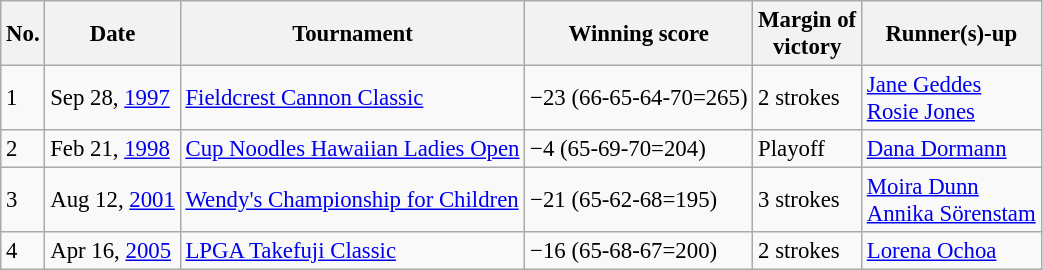<table class="wikitable" style="font-size:95%;">
<tr>
<th>No.</th>
<th>Date</th>
<th>Tournament</th>
<th>Winning score</th>
<th>Margin of<br>victory</th>
<th>Runner(s)-up</th>
</tr>
<tr>
<td>1</td>
<td>Sep 28, <a href='#'>1997</a></td>
<td><a href='#'>Fieldcrest Cannon Classic</a></td>
<td>−23 (66-65-64-70=265)</td>
<td>2 strokes</td>
<td> <a href='#'>Jane Geddes</a><br> <a href='#'>Rosie Jones</a></td>
</tr>
<tr>
<td>2</td>
<td>Feb 21, <a href='#'>1998</a></td>
<td><a href='#'>Cup Noodles Hawaiian Ladies Open</a></td>
<td>−4 (65-69-70=204)</td>
<td>Playoff</td>
<td> <a href='#'>Dana Dormann</a></td>
</tr>
<tr>
<td>3</td>
<td>Aug 12, <a href='#'>2001</a></td>
<td><a href='#'>Wendy's Championship for Children</a></td>
<td>−21 (65-62-68=195)</td>
<td>3 strokes</td>
<td> <a href='#'>Moira Dunn</a><br> <a href='#'>Annika Sörenstam</a></td>
</tr>
<tr>
<td>4</td>
<td>Apr 16, <a href='#'>2005</a></td>
<td><a href='#'>LPGA Takefuji Classic</a></td>
<td>−16 (65-68-67=200)</td>
<td>2 strokes</td>
<td> <a href='#'>Lorena Ochoa</a></td>
</tr>
</table>
